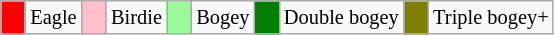<table class="wikitable" span = 50 style="font-size:85%">
<tr>
<td style="background: Red;" width=10></td>
<td>Eagle</td>
<td style="background: Pink;" width=10></td>
<td>Birdie</td>
<td style="background: PaleGreen;" width=10></td>
<td>Bogey</td>
<td style="background: Green;" width=10></td>
<td>Double bogey</td>
<td style="background: Olive;" width=10></td>
<td>Triple bogey+</td>
</tr>
</table>
